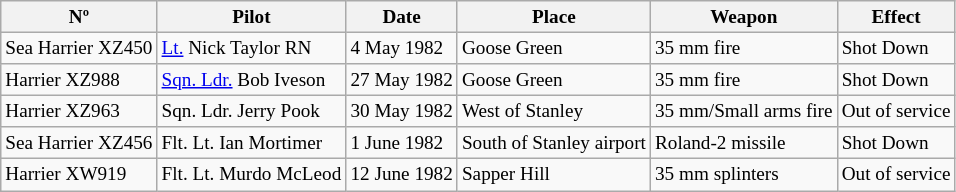<table class=wikitable style="font-size: 80%;">
<tr>
<th>Nº</th>
<th>Pilot</th>
<th>Date</th>
<th>Place</th>
<th>Weapon</th>
<th>Effect</th>
</tr>
<tr>
<td>Sea Harrier XZ450</td>
<td><a href='#'>Lt.</a> Nick Taylor RN</td>
<td>4 May 1982</td>
<td>Goose Green</td>
<td>35 mm fire</td>
<td>Shot Down</td>
</tr>
<tr>
<td>Harrier XZ988</td>
<td><a href='#'>Sqn. Ldr.</a> Bob Iveson</td>
<td>27 May 1982</td>
<td>Goose Green</td>
<td>35 mm fire</td>
<td>Shot Down</td>
</tr>
<tr>
<td>Harrier XZ963</td>
<td>Sqn. Ldr. Jerry Pook</td>
<td>30 May 1982</td>
<td>West of Stanley</td>
<td>35 mm/Small arms fire</td>
<td>Out of service</td>
</tr>
<tr>
<td>Sea Harrier XZ456</td>
<td>Flt. Lt. Ian Mortimer</td>
<td>1 June 1982</td>
<td>South of Stanley airport</td>
<td>Roland-2 missile</td>
<td>Shot Down</td>
</tr>
<tr>
<td>Harrier XW919</td>
<td>Flt. Lt. Murdo McLeod</td>
<td>12 June 1982</td>
<td>Sapper Hill</td>
<td>35 mm splinters</td>
<td>Out of service</td>
</tr>
</table>
